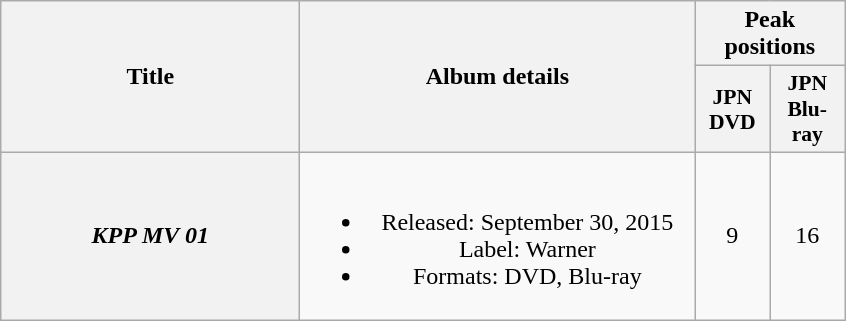<table class="wikitable plainrowheaders" style="text-align:center;">
<tr>
<th style="width:12em;" rowspan="2">Title</th>
<th style="width:16em;" rowspan="2">Album details</th>
<th colspan="2">Peak positions</th>
</tr>
<tr>
<th scope="col" style="width:3em;font-size:90%;">JPN DVD<br></th>
<th scope="col" style="width:3em;font-size:90%;">JPN Blu-ray<br></th>
</tr>
<tr>
<th scope="row"><em>KPP MV 01</em></th>
<td><br><ul><li>Released: September 30, 2015 </li><li>Label: Warner</li><li>Formats: DVD, Blu-ray</li></ul></td>
<td>9</td>
<td>16</td>
</tr>
</table>
